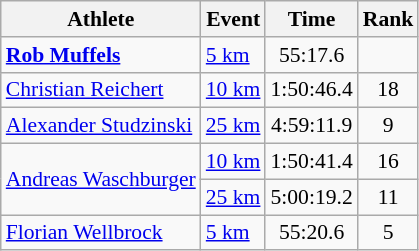<table class="wikitable" style="font-size:90%;">
<tr>
<th>Athlete</th>
<th>Event</th>
<th>Time</th>
<th>Rank</th>
</tr>
<tr align=center>
<td align=left><strong><a href='#'>Rob Muffels</a></strong></td>
<td align=left><a href='#'>5 km</a></td>
<td>55:17.6</td>
<td></td>
</tr>
<tr align=center>
<td align=left><a href='#'>Christian Reichert</a></td>
<td align=left><a href='#'>10 km</a></td>
<td>1:50:46.4</td>
<td>18</td>
</tr>
<tr align=center>
<td align=left><a href='#'>Alexander Studzinski</a></td>
<td align=left><a href='#'>25 km</a></td>
<td>4:59:11.9</td>
<td>9</td>
</tr>
<tr align=center>
<td align=left rowspan=2><a href='#'>Andreas Waschburger</a></td>
<td align=left><a href='#'>10 km</a></td>
<td>1:50:41.4</td>
<td>16</td>
</tr>
<tr align=center>
<td align=left><a href='#'>25 km</a></td>
<td>5:00:19.2</td>
<td>11</td>
</tr>
<tr align=center>
<td align=left><a href='#'>Florian Wellbrock</a></td>
<td align=left><a href='#'>5 km</a></td>
<td>55:20.6</td>
<td>5</td>
</tr>
</table>
